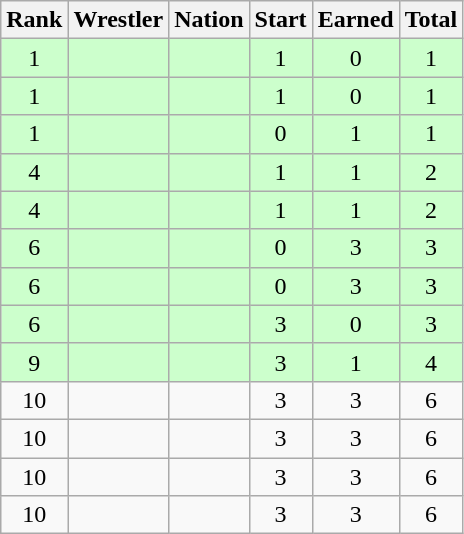<table class="wikitable sortable" style="text-align:center;">
<tr>
<th>Rank</th>
<th>Wrestler</th>
<th>Nation</th>
<th>Start</th>
<th>Earned</th>
<th>Total</th>
</tr>
<tr style="background:#cfc;">
<td>1</td>
<td align=left></td>
<td align=left></td>
<td>1</td>
<td>0</td>
<td>1</td>
</tr>
<tr style="background:#cfc;">
<td>1</td>
<td align=left></td>
<td align=left></td>
<td>1</td>
<td>0</td>
<td>1</td>
</tr>
<tr style="background:#cfc;">
<td>1</td>
<td align=left></td>
<td align=left></td>
<td>0</td>
<td>1</td>
<td>1</td>
</tr>
<tr style="background:#cfc;">
<td>4</td>
<td align=left></td>
<td align=left></td>
<td>1</td>
<td>1</td>
<td>2</td>
</tr>
<tr style="background:#cfc;">
<td>4</td>
<td align=left></td>
<td align=left></td>
<td>1</td>
<td>1</td>
<td>2</td>
</tr>
<tr style="background:#cfc;">
<td>6</td>
<td align=left></td>
<td align=left></td>
<td>0</td>
<td>3</td>
<td>3</td>
</tr>
<tr style="background:#cfc;">
<td>6</td>
<td align=left></td>
<td align=left></td>
<td>0</td>
<td>3</td>
<td>3</td>
</tr>
<tr style="background:#cfc;">
<td>6</td>
<td align=left></td>
<td align=left></td>
<td>3</td>
<td>0</td>
<td>3</td>
</tr>
<tr style="background:#cfc;">
<td>9</td>
<td align=left></td>
<td align=left></td>
<td>3</td>
<td>1</td>
<td>4</td>
</tr>
<tr>
<td>10</td>
<td align=left></td>
<td align=left></td>
<td>3</td>
<td>3</td>
<td>6</td>
</tr>
<tr>
<td>10</td>
<td align=left></td>
<td align=left></td>
<td>3</td>
<td>3</td>
<td>6</td>
</tr>
<tr>
<td>10</td>
<td align=left></td>
<td align=left></td>
<td>3</td>
<td>3</td>
<td>6</td>
</tr>
<tr>
<td>10</td>
<td align=left></td>
<td align=left></td>
<td>3</td>
<td>3</td>
<td>6</td>
</tr>
</table>
